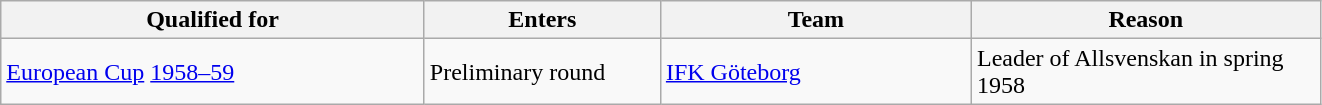<table class="wikitable" style="text-align: left;">
<tr>
<th style="width: 275px;">Qualified for</th>
<th style="width: 150px;">Enters</th>
<th style="width: 200px;">Team</th>
<th style="width: 225px;">Reason</th>
</tr>
<tr>
<td><a href='#'>European Cup</a> <a href='#'>1958–59</a></td>
<td>Preliminary round</td>
<td><a href='#'>IFK Göteborg</a></td>
<td>Leader of Allsvenskan in spring 1958</td>
</tr>
</table>
